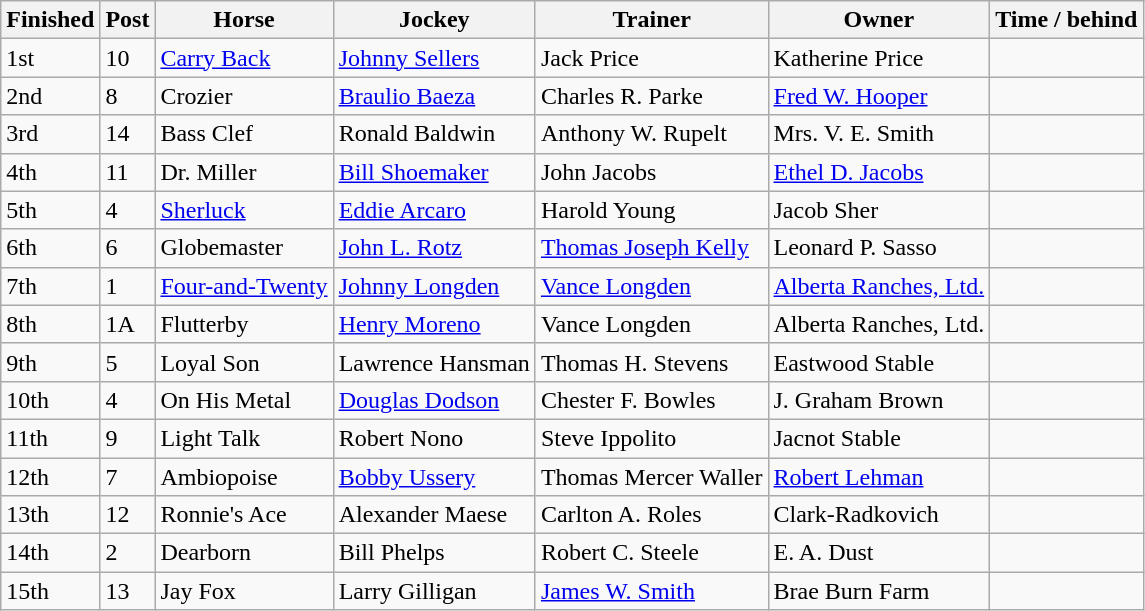<table class="wikitable">
<tr>
<th>Finished</th>
<th>Post</th>
<th>Horse</th>
<th>Jockey</th>
<th>Trainer</th>
<th>Owner</th>
<th>Time / behind</th>
</tr>
<tr>
<td>1st</td>
<td>10</td>
<td><a href='#'>Carry Back</a></td>
<td><a href='#'>Johnny Sellers</a></td>
<td>Jack Price</td>
<td>Katherine Price</td>
<td></td>
</tr>
<tr>
<td>2nd</td>
<td>8</td>
<td>Crozier</td>
<td><a href='#'>Braulio Baeza</a></td>
<td>Charles R. Parke</td>
<td><a href='#'>Fred W. Hooper</a></td>
<td></td>
</tr>
<tr>
<td>3rd</td>
<td>14</td>
<td>Bass Clef</td>
<td>Ronald Baldwin</td>
<td>Anthony W. Rupelt</td>
<td>Mrs. V. E. Smith</td>
<td></td>
</tr>
<tr>
<td>4th</td>
<td>11</td>
<td>Dr. Miller</td>
<td><a href='#'>Bill Shoemaker</a></td>
<td>John Jacobs</td>
<td><a href='#'>Ethel D. Jacobs</a></td>
<td></td>
</tr>
<tr>
<td>5th</td>
<td>4</td>
<td><a href='#'>Sherluck</a></td>
<td><a href='#'>Eddie Arcaro</a></td>
<td>Harold Young</td>
<td>Jacob Sher</td>
<td></td>
</tr>
<tr>
<td>6th</td>
<td>6</td>
<td>Globemaster</td>
<td><a href='#'>John L. Rotz</a></td>
<td><a href='#'>Thomas Joseph Kelly</a></td>
<td>Leonard P. Sasso</td>
<td></td>
</tr>
<tr>
<td>7th</td>
<td>1</td>
<td><a href='#'>Four-and-Twenty</a></td>
<td><a href='#'>Johnny Longden</a></td>
<td><a href='#'>Vance Longden</a></td>
<td><a href='#'>Alberta Ranches, Ltd.</a></td>
<td></td>
</tr>
<tr>
<td>8th</td>
<td>1A</td>
<td>Flutterby</td>
<td><a href='#'>Henry Moreno</a></td>
<td>Vance Longden</td>
<td>Alberta Ranches, Ltd.</td>
<td></td>
</tr>
<tr>
<td>9th</td>
<td>5</td>
<td>Loyal Son</td>
<td>Lawrence Hansman</td>
<td>Thomas H. Stevens</td>
<td>Eastwood Stable</td>
<td></td>
</tr>
<tr>
<td>10th</td>
<td>4</td>
<td>On His Metal</td>
<td><a href='#'>Douglas Dodson</a></td>
<td>Chester F. Bowles</td>
<td>J. Graham Brown</td>
<td></td>
</tr>
<tr>
<td>11th</td>
<td>9</td>
<td>Light Talk</td>
<td>Robert Nono</td>
<td>Steve Ippolito</td>
<td>Jacnot Stable</td>
<td></td>
</tr>
<tr>
<td>12th</td>
<td>7</td>
<td>Ambiopoise</td>
<td><a href='#'>Bobby Ussery</a></td>
<td>Thomas Mercer Waller</td>
<td><a href='#'>Robert Lehman</a></td>
<td></td>
</tr>
<tr>
<td>13th</td>
<td>12</td>
<td>Ronnie's Ace</td>
<td>Alexander Maese</td>
<td>Carlton A. Roles</td>
<td>Clark-Radkovich</td>
<td></td>
</tr>
<tr>
<td>14th</td>
<td>2</td>
<td>Dearborn</td>
<td>Bill Phelps</td>
<td>Robert C. Steele</td>
<td>E. A. Dust</td>
<td></td>
</tr>
<tr>
<td>15th</td>
<td>13</td>
<td>Jay Fox</td>
<td>Larry Gilligan</td>
<td><a href='#'>James W. Smith</a></td>
<td>Brae Burn Farm</td>
<td></td>
</tr>
</table>
